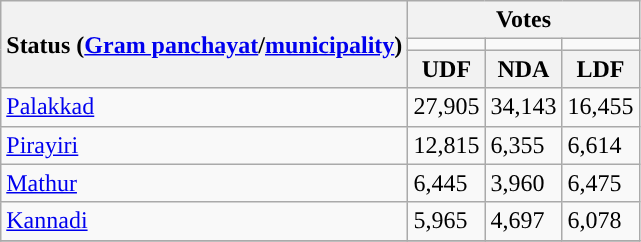<table class="wikitable">
<tr>
<th rowspan="3">Status (<a href='#'>Gram panchayat</a>/<a href='#'>municipality</a>)</th>
<th colspan="3">Votes</th>
</tr>
<tr>
<td style="background:"></td>
<td style="background:"></td>
<td style="background:"></td>
</tr>
<tr>
<th>UDF</th>
<th>NDA</th>
<th>LDF</th>
</tr>
<tr>
<td><a href='#'>Palakkad</a></td>
<td>27,905</td>
<td>34,143</td>
<td>16,455</td>
</tr>
<tr>
<td><a href='#'>Pirayiri</a></td>
<td>12,815</td>
<td>6,355</td>
<td>6,614</td>
</tr>
<tr>
<td><a href='#'>Mathur</a></td>
<td>6,445</td>
<td>3,960</td>
<td>6,475</td>
</tr>
<tr>
<td><a href='#'>Kannadi</a></td>
<td>5,965</td>
<td>4,697</td>
<td>6,078</td>
</tr>
<tr>
</tr>
</table>
